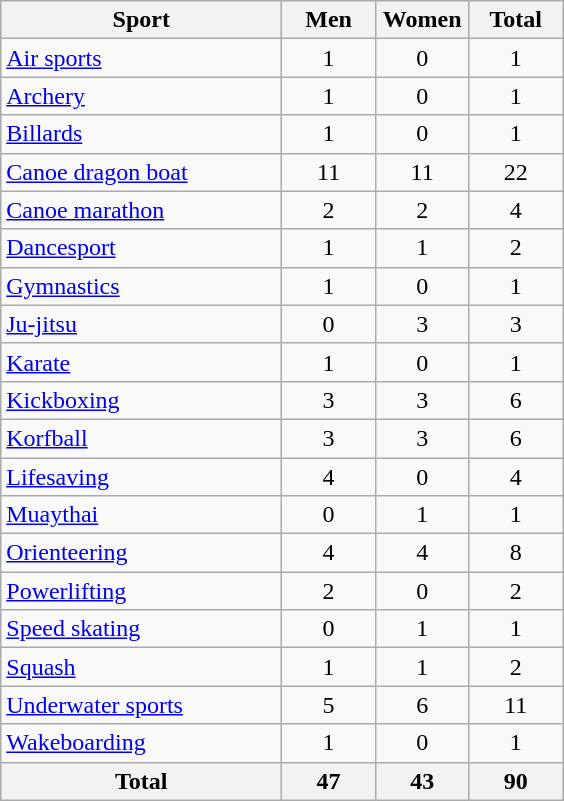<table class="wikitable sortable" style="text-align:center;">
<tr>
<th width=180>Sport</th>
<th width=55>Men</th>
<th width=55>Women</th>
<th width=55>Total</th>
</tr>
<tr>
<td align=left><a href='#'>Air sports</a></td>
<td>1</td>
<td>0</td>
<td>1</td>
</tr>
<tr>
<td align=left><a href='#'>Archery</a></td>
<td>1</td>
<td>0</td>
<td>1</td>
</tr>
<tr>
<td align=left><a href='#'>Billards</a></td>
<td>1</td>
<td>0</td>
<td>1</td>
</tr>
<tr>
<td align=left><a href='#'>Canoe dragon boat</a></td>
<td>11</td>
<td>11</td>
<td>22</td>
</tr>
<tr>
<td align=left><a href='#'>Canoe marathon</a></td>
<td>2</td>
<td>2</td>
<td>4</td>
</tr>
<tr>
<td align=left><a href='#'>Dancesport</a></td>
<td>1</td>
<td>1</td>
<td>2</td>
</tr>
<tr>
<td align=left><a href='#'>Gymnastics</a></td>
<td>1</td>
<td>0</td>
<td>1</td>
</tr>
<tr>
<td align=left><a href='#'>Ju-jitsu</a></td>
<td>0</td>
<td>3</td>
<td>3</td>
</tr>
<tr>
<td align=left><a href='#'>Karate</a></td>
<td>1</td>
<td>0</td>
<td>1</td>
</tr>
<tr>
<td align=left><a href='#'>Kickboxing</a></td>
<td>3</td>
<td>3</td>
<td>6</td>
</tr>
<tr>
<td align=left><a href='#'>Korfball</a></td>
<td>3</td>
<td>3</td>
<td>6</td>
</tr>
<tr>
<td align=left><a href='#'>Lifesaving</a></td>
<td>4</td>
<td>0</td>
<td>4</td>
</tr>
<tr>
<td align=left><a href='#'>Muaythai</a></td>
<td>0</td>
<td>1</td>
<td>1</td>
</tr>
<tr>
<td align=left><a href='#'>Orienteering</a></td>
<td>4</td>
<td>4</td>
<td>8</td>
</tr>
<tr>
<td align=left><a href='#'>Powerlifting</a></td>
<td>2</td>
<td>0</td>
<td>2</td>
</tr>
<tr>
<td align=left><a href='#'>Speed skating</a></td>
<td>0</td>
<td>1</td>
<td>1</td>
</tr>
<tr>
<td align=left><a href='#'>Squash</a></td>
<td>1</td>
<td>1</td>
<td>2</td>
</tr>
<tr>
<td align=left><a href='#'>Underwater sports</a></td>
<td>5</td>
<td>6</td>
<td>11</td>
</tr>
<tr>
<td align=left><a href='#'>Wakeboarding</a></td>
<td>1</td>
<td>0</td>
<td>1</td>
</tr>
<tr>
<th>Total</th>
<th>47</th>
<th>43</th>
<th>90</th>
</tr>
</table>
